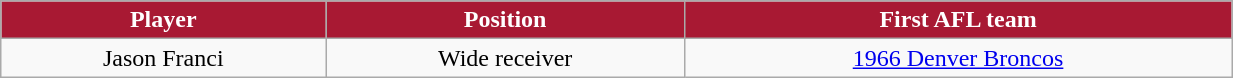<table class="wikitable" width="65%">
<tr align="center"  style="background:#A81933;color:#FFFFFF;">
<td><strong>Player</strong></td>
<td><strong>Position</strong></td>
<td><strong>First AFL team</strong></td>
</tr>
<tr align="center" bgcolor="">
<td>Jason Franci</td>
<td>Wide receiver</td>
<td><a href='#'>1966 Denver Broncos</a></td>
</tr>
</table>
